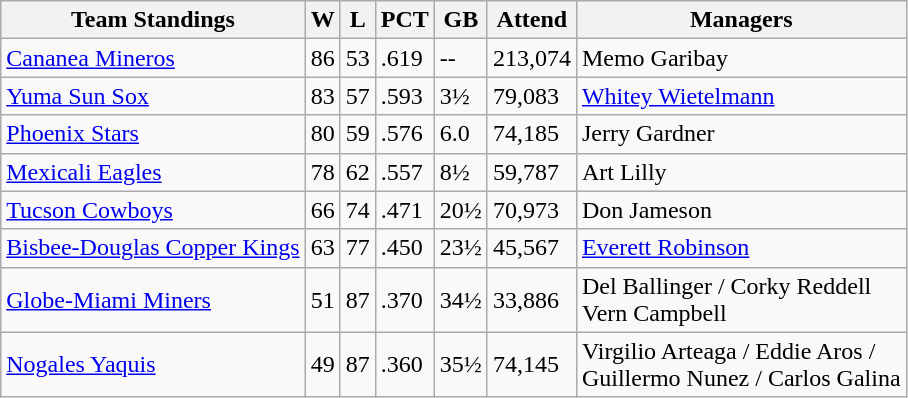<table class="wikitable">
<tr>
<th>Team Standings</th>
<th>W</th>
<th>L</th>
<th>PCT</th>
<th>GB</th>
<th>Attend</th>
<th>Managers</th>
</tr>
<tr>
<td><a href='#'>Cananea Mineros</a></td>
<td>86</td>
<td>53</td>
<td>.619</td>
<td>--</td>
<td>213,074</td>
<td>Memo Garibay</td>
</tr>
<tr>
<td><a href='#'>Yuma Sun Sox</a></td>
<td>83</td>
<td>57</td>
<td>.593</td>
<td>3½</td>
<td>79,083</td>
<td><a href='#'>Whitey Wietelmann</a></td>
</tr>
<tr>
<td><a href='#'>Phoenix Stars</a></td>
<td>80</td>
<td>59</td>
<td>.576</td>
<td>6.0</td>
<td>74,185</td>
<td>Jerry Gardner</td>
</tr>
<tr>
<td><a href='#'>Mexicali Eagles</a></td>
<td>78</td>
<td>62</td>
<td>.557</td>
<td>8½</td>
<td>59,787</td>
<td>Art Lilly</td>
</tr>
<tr>
<td><a href='#'>Tucson Cowboys</a></td>
<td>66</td>
<td>74</td>
<td>.471</td>
<td>20½</td>
<td>70,973</td>
<td>Don Jameson</td>
</tr>
<tr>
<td><a href='#'>Bisbee-Douglas Copper Kings</a></td>
<td>63</td>
<td>77</td>
<td>.450</td>
<td>23½</td>
<td>45,567</td>
<td><a href='#'>Everett Robinson</a></td>
</tr>
<tr>
<td><a href='#'>Globe-Miami Miners</a></td>
<td>51</td>
<td>87</td>
<td>.370</td>
<td>34½</td>
<td>33,886</td>
<td>Del Ballinger / Corky Reddell<br> Vern Campbell</td>
</tr>
<tr>
<td><a href='#'>Nogales Yaquis</a></td>
<td>49</td>
<td>87</td>
<td>.360</td>
<td>35½</td>
<td>74,145</td>
<td>Virgilio Arteaga / Eddie Aros /<br> Guillermo Nunez / Carlos Galina</td>
</tr>
</table>
